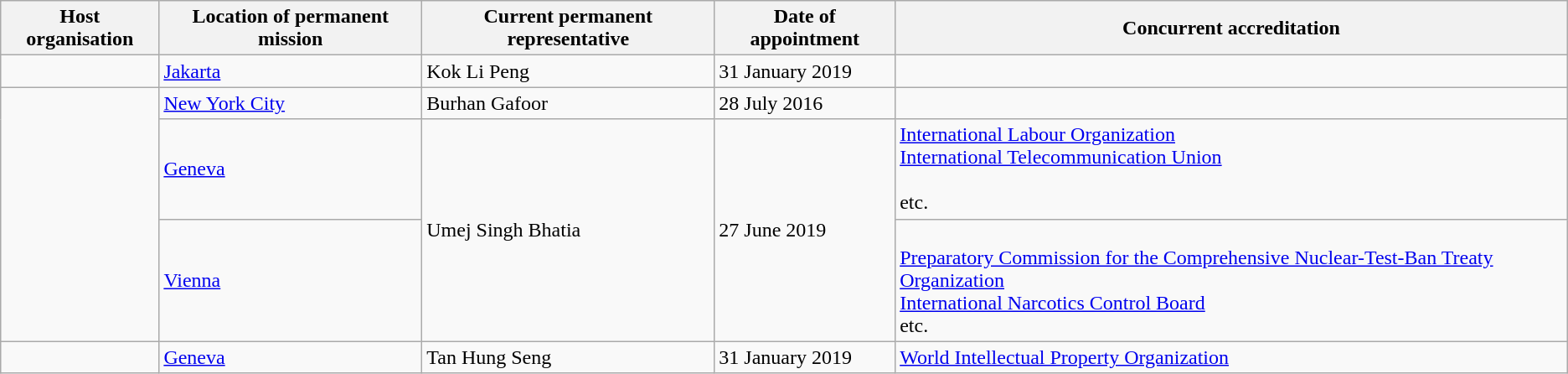<table class="wikitable">
<tr>
<th>Host organisation</th>
<th>Location of permanent mission</th>
<th>Current permanent representative</th>
<th>Date of appointment</th>
<th>Concurrent accreditation</th>
</tr>
<tr>
<td></td>
<td><a href='#'>Jakarta</a></td>
<td>Kok Li Peng</td>
<td>31 January 2019</td>
<td></td>
</tr>
<tr>
<td rowspan=3></td>
<td><a href='#'>New York City</a></td>
<td>Burhan Gafoor</td>
<td>28 July 2016</td>
<td></td>
</tr>
<tr>
<td><a href='#'>Geneva</a></td>
<td rowspan=2>Umej Singh Bhatia</td>
<td rowspan=2>27 June 2019</td>
<td><a href='#'>International Labour Organization</a><br><a href='#'>International Telecommunication Union</a><br><br>etc.</td>
</tr>
<tr>
<td><a href='#'>Vienna</a></td>
<td><br><a href='#'>Preparatory Commission for the Comprehensive Nuclear-Test-Ban Treaty Organization</a><br><a href='#'>International Narcotics Control Board</a><br>etc.</td>
</tr>
<tr>
<td></td>
<td><a href='#'>Geneva</a></td>
<td>Tan Hung Seng</td>
<td>31 January 2019</td>
<td><a href='#'>World Intellectual Property Organization</a></td>
</tr>
</table>
